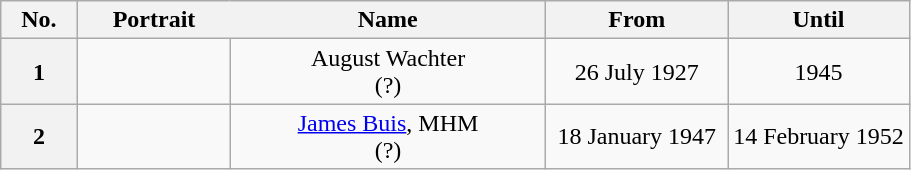<table class="wikitable" style="text-align:center;">
<tr>
<th scope="col">No.</th>
<th scope="col" style="border-right:none;">Portrait</th>
<th scope="col" style="border-left:none;">Name</th>
<th scope="col" style="width:20%;">From</th>
<th scope="col" style="width:20%;">Until</th>
</tr>
<tr>
<th scope="row">1</th>
<td></td>
<td>August Wachter <br> (?)</td>
<td>26 July 1927</td>
<td>1945</td>
</tr>
<tr>
<th>2</th>
<td></td>
<td><a href='#'>James Buis</a>, MHM <br> (?)</td>
<td>18 January 1947</td>
<td>14 February 1952</td>
</tr>
</table>
